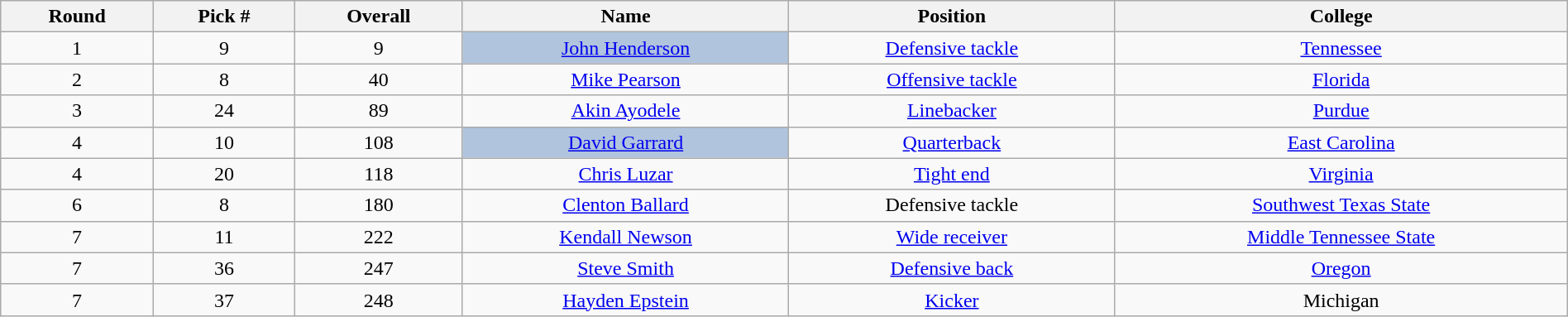<table class="wikitable sortable sortable" style="width: 100%; text-align:center">
<tr>
<th>Round</th>
<th>Pick #</th>
<th>Overall</th>
<th>Name</th>
<th>Position</th>
<th>College</th>
</tr>
<tr>
<td>1</td>
<td>9</td>
<td>9</td>
<td bgcolor=lightsteelblue><a href='#'>John Henderson</a></td>
<td><a href='#'>Defensive tackle</a></td>
<td><a href='#'>Tennessee</a></td>
</tr>
<tr>
<td>2</td>
<td>8</td>
<td>40</td>
<td><a href='#'>Mike Pearson</a></td>
<td><a href='#'>Offensive tackle</a></td>
<td><a href='#'>Florida</a></td>
</tr>
<tr>
<td>3</td>
<td>24</td>
<td>89</td>
<td><a href='#'>Akin Ayodele</a></td>
<td><a href='#'>Linebacker</a></td>
<td><a href='#'>Purdue</a></td>
</tr>
<tr>
<td>4</td>
<td>10</td>
<td>108</td>
<td bgcolor=lightsteelblue><a href='#'>David Garrard</a></td>
<td><a href='#'>Quarterback</a></td>
<td><a href='#'>East Carolina</a></td>
</tr>
<tr>
<td>4</td>
<td>20</td>
<td>118</td>
<td><a href='#'>Chris Luzar</a></td>
<td><a href='#'>Tight end</a></td>
<td><a href='#'>Virginia</a></td>
</tr>
<tr>
<td>6</td>
<td>8</td>
<td>180</td>
<td><a href='#'>Clenton Ballard</a></td>
<td>Defensive tackle</td>
<td><a href='#'>Southwest Texas State</a></td>
</tr>
<tr>
<td>7</td>
<td>11</td>
<td>222</td>
<td><a href='#'>Kendall Newson</a></td>
<td><a href='#'>Wide receiver</a></td>
<td><a href='#'>Middle Tennessee State</a></td>
</tr>
<tr>
<td>7</td>
<td>36</td>
<td>247</td>
<td><a href='#'>Steve Smith</a></td>
<td><a href='#'>Defensive back</a></td>
<td><a href='#'>Oregon</a></td>
</tr>
<tr>
<td>7</td>
<td>37</td>
<td>248</td>
<td><a href='#'>Hayden Epstein</a></td>
<td><a href='#'>Kicker</a></td>
<td>Michigan</td>
</tr>
</table>
